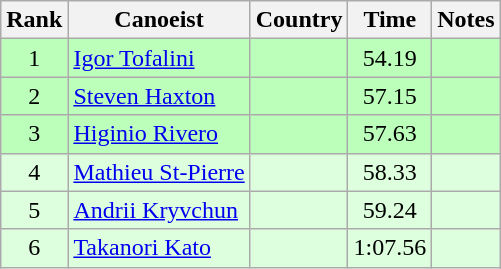<table class="wikitable" style="text-align:center">
<tr>
<th>Rank</th>
<th>Canoeist</th>
<th>Country</th>
<th>Time</th>
<th>Notes</th>
</tr>
<tr bgcolor=bbffbb>
<td>1</td>
<td align="left"><a href='#'>Igor Tofalini</a></td>
<td align="left"></td>
<td>54.19</td>
<td></td>
</tr>
<tr bgcolor=bbffbb>
<td>2</td>
<td align="left"><a href='#'>Steven Haxton</a></td>
<td align="left"></td>
<td>57.15</td>
<td></td>
</tr>
<tr bgcolor=bbffbb>
<td>3</td>
<td align="left"><a href='#'>Higinio Rivero</a></td>
<td align="left"></td>
<td>57.63</td>
<td></td>
</tr>
<tr bgcolor=ddffdd>
<td>4</td>
<td align="left"><a href='#'>Mathieu St-Pierre</a></td>
<td align="left"></td>
<td>58.33</td>
<td></td>
</tr>
<tr bgcolor=ddffdd>
<td>5</td>
<td align="left"><a href='#'>Andrii Kryvchun</a></td>
<td align="left"></td>
<td>59.24</td>
<td></td>
</tr>
<tr bgcolor=ddffdd>
<td>6</td>
<td align="left"><a href='#'>Takanori Kato</a></td>
<td align="left"></td>
<td>1:07.56</td>
<td></td>
</tr>
</table>
